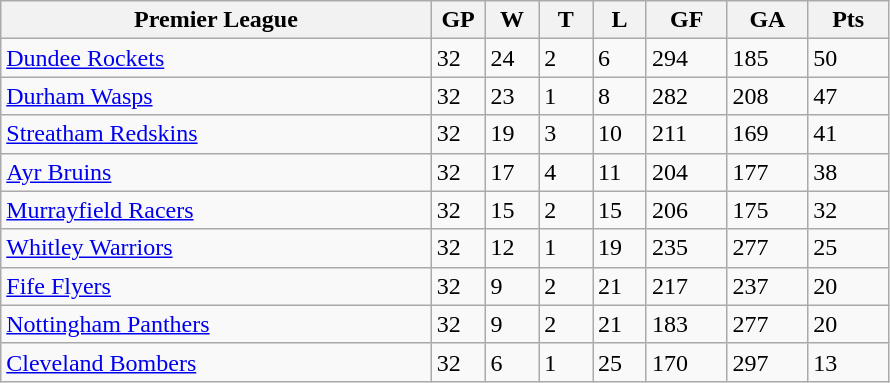<table class="wikitable">
<tr>
<th width="40%">Premier League</th>
<th width="5%">GP</th>
<th width="5%">W</th>
<th width="5%">T</th>
<th width="5%">L</th>
<th width="7.5%">GF</th>
<th width="7.5%">GA</th>
<th width="7.5%">Pts</th>
</tr>
<tr>
<td><a href='#'>Dundee Rockets</a></td>
<td>32</td>
<td>24</td>
<td>2</td>
<td>6</td>
<td>294</td>
<td>185</td>
<td>50</td>
</tr>
<tr>
<td><a href='#'>Durham Wasps</a></td>
<td>32</td>
<td>23</td>
<td>1</td>
<td>8</td>
<td>282</td>
<td>208</td>
<td>47</td>
</tr>
<tr>
<td><a href='#'>Streatham Redskins</a></td>
<td>32</td>
<td>19</td>
<td>3</td>
<td>10</td>
<td>211</td>
<td>169</td>
<td>41</td>
</tr>
<tr>
<td><a href='#'>Ayr Bruins</a></td>
<td>32</td>
<td>17</td>
<td>4</td>
<td>11</td>
<td>204</td>
<td>177</td>
<td>38</td>
</tr>
<tr>
<td><a href='#'>Murrayfield Racers</a></td>
<td>32</td>
<td>15</td>
<td>2</td>
<td>15</td>
<td>206</td>
<td>175</td>
<td>32</td>
</tr>
<tr>
<td><a href='#'>Whitley Warriors</a></td>
<td>32</td>
<td>12</td>
<td>1</td>
<td>19</td>
<td>235</td>
<td>277</td>
<td>25</td>
</tr>
<tr>
<td><a href='#'>Fife Flyers</a></td>
<td>32</td>
<td>9</td>
<td>2</td>
<td>21</td>
<td>217</td>
<td>237</td>
<td>20</td>
</tr>
<tr>
<td><a href='#'>Nottingham Panthers</a></td>
<td>32</td>
<td>9</td>
<td>2</td>
<td>21</td>
<td>183</td>
<td>277</td>
<td>20</td>
</tr>
<tr>
<td><a href='#'>Cleveland Bombers</a></td>
<td>32</td>
<td>6</td>
<td>1</td>
<td>25</td>
<td>170</td>
<td>297</td>
<td>13</td>
</tr>
</table>
